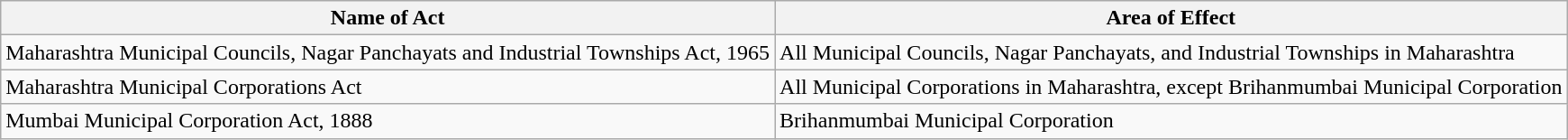<table class="wikitable">
<tr>
<th>Name of Act</th>
<th>Area of Effect</th>
</tr>
<tr>
<td>Maharashtra Municipal Councils, Nagar Panchayats and Industrial Townships Act, 1965</td>
<td>All Municipal Councils, Nagar Panchayats, and Industrial Townships in Maharashtra</td>
</tr>
<tr>
<td>Maharashtra Municipal Corporations Act</td>
<td>All Municipal Corporations in Maharashtra, except Brihanmumbai Municipal Corporation</td>
</tr>
<tr>
<td>Mumbai Municipal Corporation Act, 1888</td>
<td>Brihanmumbai Municipal Corporation</td>
</tr>
</table>
